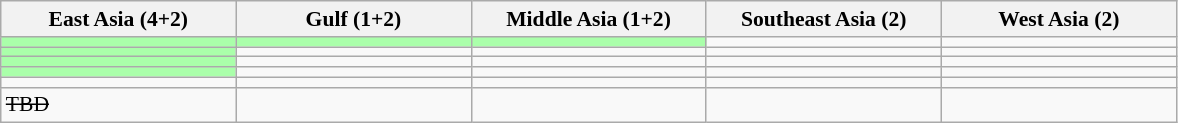<table class=wikitable style="font-size:90%;">
<tr>
<th width=150>East Asia (4+2)</th>
<th width=150>Gulf (1+2)</th>
<th width=150>Middle Asia (1+2)</th>
<th width=150>Southeast Asia (2)</th>
<th width=150>West Asia (2)</th>
</tr>
<tr>
<td bgcolor="#aaffaa"></td>
<td bgcolor="#aaffaa"></td>
<td bgcolor="#aaffaa"></td>
<td></td>
<td></td>
</tr>
<tr>
<td bgcolor="#aaffaa"></td>
<td></td>
<td></td>
<td></td>
<td></td>
</tr>
<tr>
<td bgcolor="#aaffaa"></td>
<td></td>
<td></td>
<td></td>
<td></td>
</tr>
<tr>
<td bgcolor="#aaffaa"></td>
<td></td>
<td></td>
<td></td>
<td></td>
</tr>
<tr>
<td></td>
<td></td>
<td></td>
<td></td>
<td></td>
</tr>
<tr>
<td><s>TBD</s></td>
<td></td>
<td></td>
<td></td>
<td></td>
</tr>
</table>
